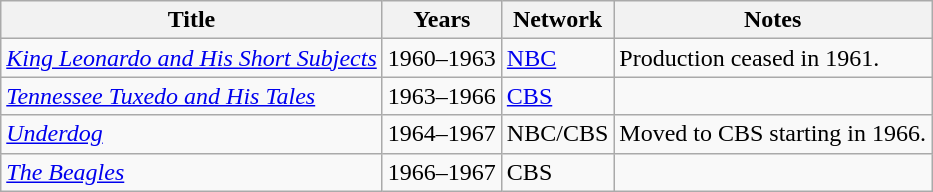<table class="wikitable sortable">
<tr>
<th>Title</th>
<th>Years</th>
<th>Network</th>
<th>Notes</th>
</tr>
<tr>
<td><em><a href='#'>King Leonardo and His Short Subjects</a></em></td>
<td>1960–1963</td>
<td><a href='#'>NBC</a></td>
<td>Production ceased in 1961.</td>
</tr>
<tr>
<td><em><a href='#'>Tennessee Tuxedo and His Tales</a></em></td>
<td>1963–1966</td>
<td><a href='#'>CBS</a></td>
<td></td>
</tr>
<tr>
<td><em><a href='#'>Underdog</a></em></td>
<td>1964–1967</td>
<td>NBC/CBS</td>
<td>Moved to CBS starting in 1966.</td>
</tr>
<tr>
<td><em><a href='#'>The Beagles</a></em></td>
<td>1966–1967</td>
<td>CBS</td>
<td></td>
</tr>
</table>
